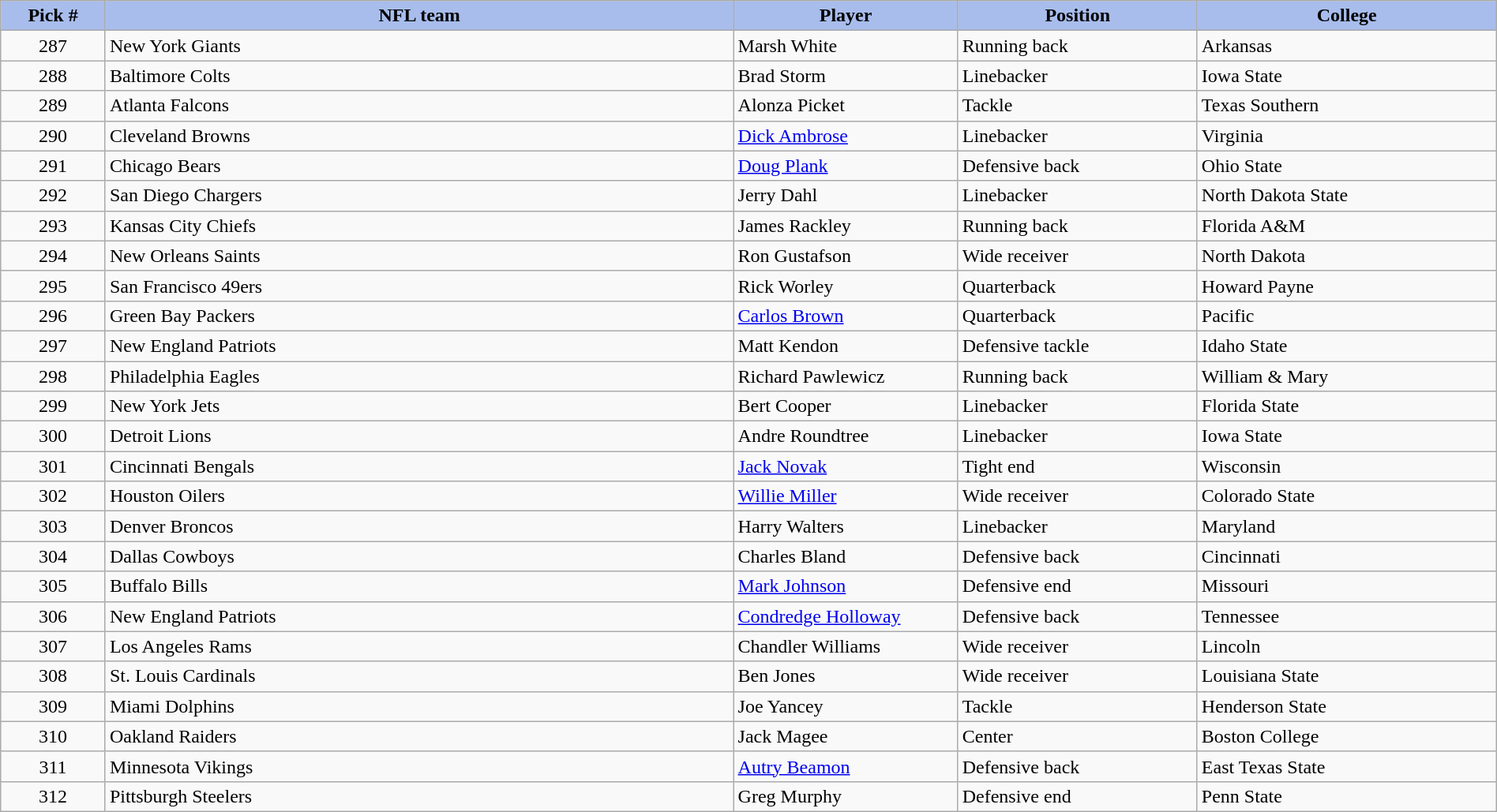<table class="wikitable sortable sortable" style="width: 100%">
<tr>
<th style="background:#A8BDEC;" width=7%>Pick #</th>
<th width=42% style="background:#A8BDEC;">NFL team</th>
<th width=15% style="background:#A8BDEC;">Player</th>
<th width=16% style="background:#A8BDEC;">Position</th>
<th width=20% style="background:#A8BDEC;">College</th>
</tr>
<tr>
<td align=center>287</td>
<td>New York Giants</td>
<td>Marsh White</td>
<td>Running back</td>
<td>Arkansas</td>
</tr>
<tr>
<td align=center>288</td>
<td>Baltimore Colts</td>
<td>Brad Storm</td>
<td>Linebacker</td>
<td>Iowa State</td>
</tr>
<tr>
<td align=center>289</td>
<td>Atlanta Falcons</td>
<td>Alonza Picket</td>
<td>Tackle</td>
<td>Texas Southern</td>
</tr>
<tr>
<td align=center>290</td>
<td>Cleveland Browns</td>
<td><a href='#'>Dick Ambrose</a></td>
<td>Linebacker</td>
<td>Virginia</td>
</tr>
<tr>
<td align=center>291</td>
<td>Chicago Bears</td>
<td><a href='#'>Doug Plank</a></td>
<td>Defensive back</td>
<td>Ohio State</td>
</tr>
<tr>
<td align=center>292</td>
<td>San Diego Chargers</td>
<td>Jerry Dahl</td>
<td>Linebacker</td>
<td>North Dakota State</td>
</tr>
<tr>
<td align=center>293</td>
<td>Kansas City Chiefs</td>
<td>James Rackley</td>
<td>Running back</td>
<td>Florida A&M</td>
</tr>
<tr>
<td align=center>294</td>
<td>New Orleans Saints</td>
<td>Ron Gustafson</td>
<td>Wide receiver</td>
<td>North Dakota</td>
</tr>
<tr>
<td align=center>295</td>
<td>San Francisco 49ers</td>
<td>Rick Worley</td>
<td>Quarterback</td>
<td>Howard Payne</td>
</tr>
<tr>
<td align=center>296</td>
<td>Green Bay Packers</td>
<td><a href='#'>Carlos Brown</a></td>
<td>Quarterback</td>
<td>Pacific</td>
</tr>
<tr>
<td align=center>297</td>
<td>New England Patriots</td>
<td>Matt Kendon</td>
<td>Defensive tackle</td>
<td>Idaho State</td>
</tr>
<tr>
<td align=center>298</td>
<td>Philadelphia Eagles</td>
<td>Richard Pawlewicz</td>
<td>Running back</td>
<td>William & Mary</td>
</tr>
<tr>
<td align=center>299</td>
<td>New York Jets</td>
<td>Bert Cooper</td>
<td>Linebacker</td>
<td>Florida State</td>
</tr>
<tr>
<td align=center>300</td>
<td>Detroit Lions</td>
<td>Andre Roundtree</td>
<td>Linebacker</td>
<td>Iowa State</td>
</tr>
<tr>
<td align=center>301</td>
<td>Cincinnati Bengals</td>
<td><a href='#'>Jack Novak</a></td>
<td>Tight end</td>
<td>Wisconsin</td>
</tr>
<tr>
<td align=center>302</td>
<td>Houston Oilers</td>
<td><a href='#'>Willie Miller</a></td>
<td>Wide receiver</td>
<td>Colorado State</td>
</tr>
<tr>
<td align=center>303</td>
<td>Denver Broncos</td>
<td>Harry Walters</td>
<td>Linebacker</td>
<td>Maryland</td>
</tr>
<tr>
<td align=center>304</td>
<td>Dallas Cowboys</td>
<td>Charles Bland</td>
<td>Defensive back</td>
<td>Cincinnati</td>
</tr>
<tr>
<td align=center>305</td>
<td>Buffalo Bills</td>
<td><a href='#'>Mark Johnson</a></td>
<td>Defensive end</td>
<td>Missouri</td>
</tr>
<tr>
<td align=center>306</td>
<td>New England Patriots</td>
<td><a href='#'>Condredge Holloway</a></td>
<td>Defensive back</td>
<td>Tennessee</td>
</tr>
<tr>
<td align=center>307</td>
<td>Los Angeles Rams</td>
<td>Chandler Williams</td>
<td>Wide receiver</td>
<td>Lincoln</td>
</tr>
<tr>
<td align=center>308</td>
<td>St. Louis Cardinals</td>
<td>Ben Jones</td>
<td>Wide receiver</td>
<td>Louisiana State</td>
</tr>
<tr>
<td align=center>309</td>
<td>Miami Dolphins</td>
<td>Joe Yancey</td>
<td>Tackle</td>
<td>Henderson State</td>
</tr>
<tr>
<td align=center>310</td>
<td>Oakland Raiders</td>
<td>Jack Magee</td>
<td>Center</td>
<td>Boston College</td>
</tr>
<tr>
<td align=center>311</td>
<td>Minnesota Vikings</td>
<td><a href='#'>Autry Beamon</a></td>
<td>Defensive back</td>
<td>East Texas State</td>
</tr>
<tr>
<td align=center>312</td>
<td>Pittsburgh Steelers</td>
<td>Greg Murphy</td>
<td>Defensive end</td>
<td>Penn State</td>
</tr>
</table>
